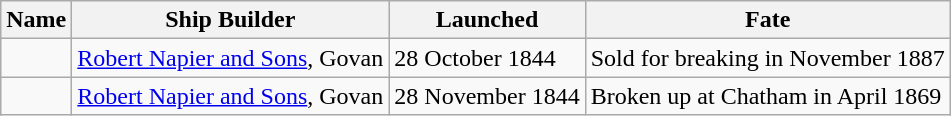<table class="wikitable" style="text-align:left">
<tr>
<th>Name</th>
<th>Ship Builder</th>
<th>Launched</th>
<th>Fate</th>
</tr>
<tr>
<td></td>
<td><a href='#'>Robert Napier and Sons</a>, Govan</td>
<td>28 October 1844</td>
<td>Sold for breaking in November 1887</td>
</tr>
<tr>
<td></td>
<td><a href='#'>Robert Napier and Sons</a>, Govan</td>
<td>28 November 1844</td>
<td>Broken up at Chatham in April 1869</td>
</tr>
</table>
